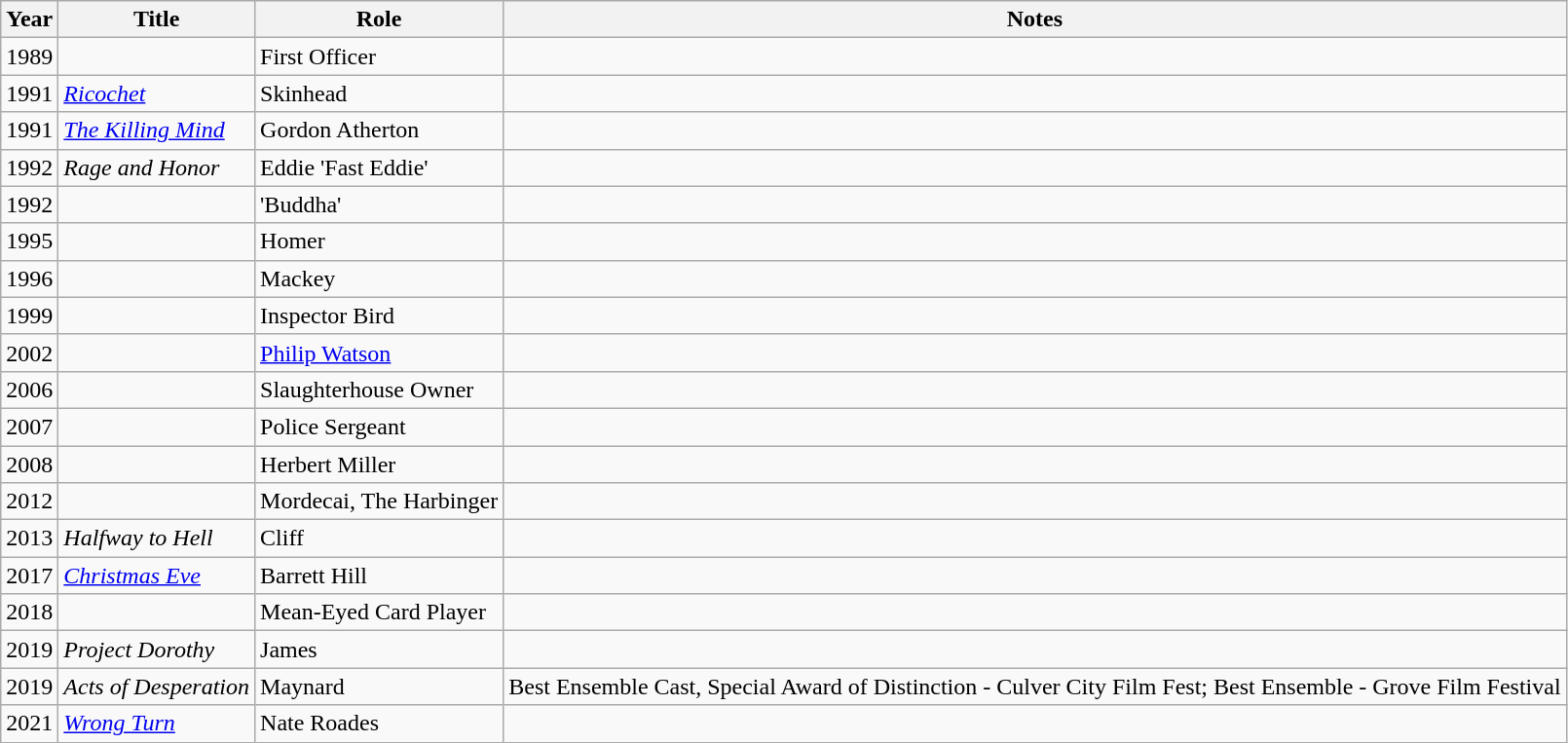<table class="wikitable sortable">
<tr>
<th>Year</th>
<th>Title</th>
<th>Role</th>
<th class="unsortable">Notes</th>
</tr>
<tr>
<td>1989</td>
<td><em></em></td>
<td>First Officer</td>
</tr>
<tr>
<td>1991</td>
<td><em><a href='#'>Ricochet</a></em></td>
<td>Skinhead</td>
<td></td>
</tr>
<tr>
<td>1991</td>
<td><em><a href='#'>The Killing Mind</a></em></td>
<td>Gordon Atherton</td>
<td></td>
</tr>
<tr>
<td>1992</td>
<td><em>Rage and Honor</em></td>
<td>Eddie 'Fast Eddie'</td>
<td></td>
</tr>
<tr>
<td>1992</td>
<td><em></em></td>
<td>'Buddha'</td>
<td></td>
</tr>
<tr>
<td>1995</td>
<td><em></em></td>
<td>Homer</td>
<td></td>
</tr>
<tr>
<td>1996</td>
<td><em></em></td>
<td>Mackey</td>
<td></td>
</tr>
<tr 1999>
<td>1999</td>
<td><em></em></td>
<td>Inspector Bird</td>
</tr>
<tr>
<td>2002</td>
<td><em></em></td>
<td><a href='#'>Philip Watson</a></td>
<td></td>
</tr>
<tr>
<td>2006</td>
<td><em></em></td>
<td>Slaughterhouse Owner</td>
<td></td>
</tr>
<tr>
<td>2007</td>
<td><em></em></td>
<td>Police Sergeant</td>
<td></td>
</tr>
<tr>
<td>2008</td>
<td><em></em></td>
<td>Herbert Miller</td>
<td></td>
</tr>
<tr>
<td>2012</td>
<td><em></em></td>
<td>Mordecai, The Harbinger</td>
<td></td>
</tr>
<tr>
<td>2013</td>
<td><em>Halfway to Hell</em></td>
<td>Cliff</td>
<td></td>
</tr>
<tr>
<td>2017</td>
<td><em><a href='#'>Christmas Eve</a></em></td>
<td>Barrett Hill</td>
<td></td>
</tr>
<tr>
<td>2018</td>
<td><em></em></td>
<td>Mean-Eyed Card Player</td>
<td></td>
</tr>
<tr>
<td>2019</td>
<td><em>Project Dorothy</em></td>
<td>James</td>
<td></td>
</tr>
<tr>
<td>2019</td>
<td><em>Acts of Desperation</em></td>
<td>Maynard</td>
<td>Best Ensemble Cast, Special Award of Distinction - Culver City Film Fest; Best Ensemble - Grove Film Festival</td>
</tr>
<tr>
<td>2021</td>
<td><em><a href='#'>Wrong Turn</a></em></td>
<td>Nate Roades</td>
<td></td>
</tr>
</table>
